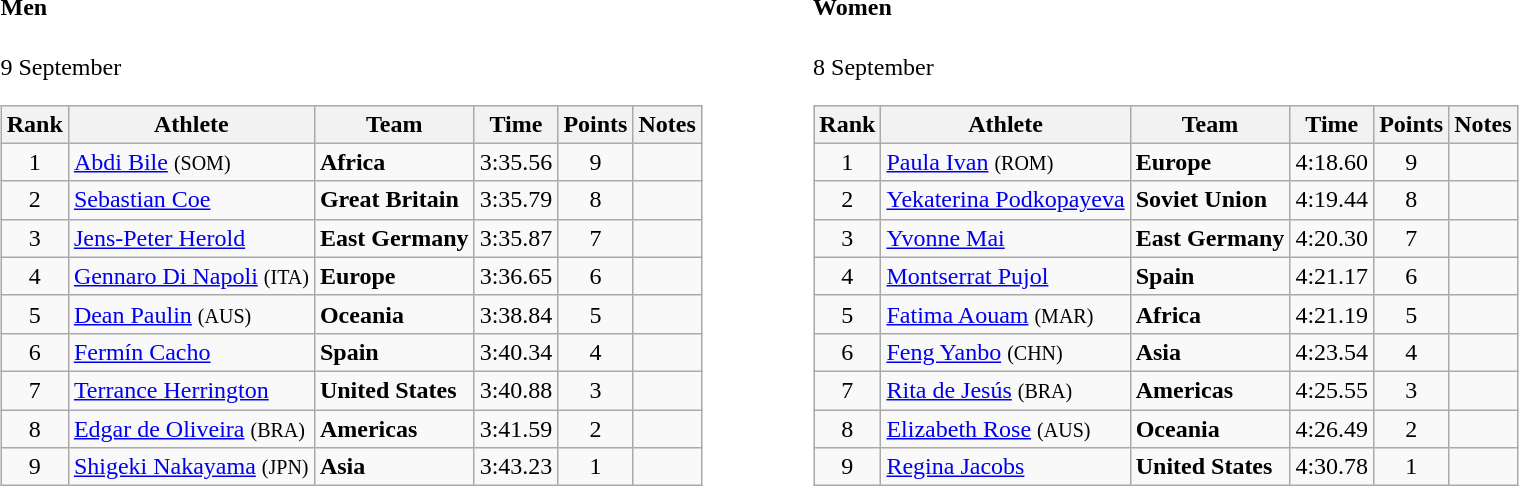<table>
<tr>
<td valign="top"><br><h4>Men</h4>9 September<table class="wikitable" style="text-align:center">
<tr>
<th>Rank</th>
<th>Athlete</th>
<th>Team</th>
<th>Time</th>
<th>Points</th>
<th>Notes</th>
</tr>
<tr>
<td>1</td>
<td align="left"><a href='#'>Abdi Bile</a> <small>(SOM)</small></td>
<td align=left><strong>Africa</strong></td>
<td>3:35.56</td>
<td>9</td>
<td></td>
</tr>
<tr>
<td>2</td>
<td align="left"><a href='#'>Sebastian Coe</a></td>
<td align=left><strong>Great Britain</strong></td>
<td>3:35.79</td>
<td>8</td>
<td></td>
</tr>
<tr>
<td>3</td>
<td align="left"><a href='#'>Jens-Peter Herold</a></td>
<td align=left><strong>East Germany</strong></td>
<td>3:35.87</td>
<td>7</td>
<td></td>
</tr>
<tr>
<td>4</td>
<td align="left"><a href='#'>Gennaro Di Napoli</a> <small>(ITA)</small></td>
<td align=left><strong>Europe</strong></td>
<td>3:36.65</td>
<td>6</td>
<td></td>
</tr>
<tr>
<td>5</td>
<td align="left"><a href='#'>Dean Paulin</a> <small>(AUS)</small></td>
<td align=left><strong>Oceania</strong></td>
<td>3:38.84</td>
<td>5</td>
<td></td>
</tr>
<tr>
<td>6</td>
<td align="left"><a href='#'>Fermín Cacho</a></td>
<td align=left><strong>Spain</strong></td>
<td>3:40.34</td>
<td>4</td>
<td></td>
</tr>
<tr>
<td>7</td>
<td align="left"><a href='#'>Terrance Herrington</a></td>
<td align=left><strong>United States</strong></td>
<td>3:40.88</td>
<td>3</td>
<td></td>
</tr>
<tr>
<td>8</td>
<td align="left"><a href='#'>Edgar de Oliveira</a> <small>(BRA)</small></td>
<td align=left><strong>Americas</strong></td>
<td>3:41.59</td>
<td>2</td>
<td></td>
</tr>
<tr>
<td>9</td>
<td align="left"><a href='#'>Shigeki Nakayama</a> <small>(JPN)</small></td>
<td align=left><strong>Asia</strong></td>
<td>3:43.23</td>
<td>1</td>
<td></td>
</tr>
</table>
</td>
<td width="50"> </td>
<td valign="top"><br><h4>Women</h4>8 September<table class="wikitable" style="text-align:center">
<tr>
<th>Rank</th>
<th>Athlete</th>
<th>Team</th>
<th>Time</th>
<th>Points</th>
<th>Notes</th>
</tr>
<tr>
<td>1</td>
<td align="left"><a href='#'>Paula Ivan</a> <small>(ROM)</small></td>
<td align=left><strong>Europe</strong></td>
<td>4:18.60</td>
<td>9</td>
<td></td>
</tr>
<tr>
<td>2</td>
<td align="left"><a href='#'>Yekaterina Podkopayeva</a></td>
<td align=left><strong>Soviet Union</strong></td>
<td>4:19.44</td>
<td>8</td>
<td></td>
</tr>
<tr>
<td>3</td>
<td align="left"><a href='#'>Yvonne Mai</a></td>
<td align=left><strong>East Germany</strong></td>
<td>4:20.30</td>
<td>7</td>
<td></td>
</tr>
<tr>
<td>4</td>
<td align="left"><a href='#'>Montserrat Pujol</a></td>
<td align=left><strong>Spain</strong></td>
<td>4:21.17</td>
<td>6</td>
<td></td>
</tr>
<tr>
<td>5</td>
<td align="left"><a href='#'>Fatima Aouam</a> <small>(MAR)</small></td>
<td align=left><strong>Africa</strong></td>
<td>4:21.19</td>
<td>5</td>
<td></td>
</tr>
<tr>
<td>6</td>
<td align="left"><a href='#'>Feng Yanbo</a> <small>(CHN)</small></td>
<td align=left><strong>Asia</strong></td>
<td>4:23.54</td>
<td>4</td>
<td></td>
</tr>
<tr>
<td>7</td>
<td align="left"><a href='#'>Rita de Jesús</a> <small>(BRA)</small></td>
<td align=left><strong>Americas</strong></td>
<td>4:25.55</td>
<td>3</td>
<td></td>
</tr>
<tr>
<td>8</td>
<td align="left"><a href='#'>Elizabeth Rose</a> <small>(AUS)</small></td>
<td align=left><strong>Oceania</strong></td>
<td>4:26.49</td>
<td>2</td>
<td></td>
</tr>
<tr>
<td>9</td>
<td align="left"><a href='#'>Regina Jacobs</a></td>
<td align=left><strong>United States</strong></td>
<td>4:30.78</td>
<td>1</td>
<td></td>
</tr>
</table>
</td>
</tr>
</table>
